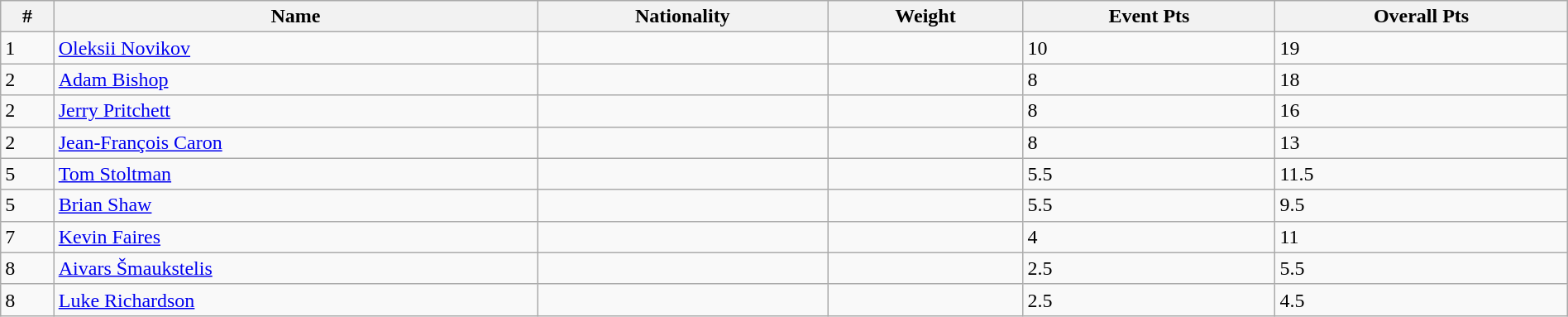<table class="wikitable sortable" style="display: inline-table;width: 100%;">
<tr>
<th>#</th>
<th>Name</th>
<th>Nationality</th>
<th>Weight</th>
<th>Event Pts</th>
<th>Overall Pts</th>
</tr>
<tr>
<td>1</td>
<td><a href='#'>Oleksii Novikov</a></td>
<td></td>
<td></td>
<td>10</td>
<td>19</td>
</tr>
<tr>
<td>2</td>
<td><a href='#'>Adam Bishop</a></td>
<td></td>
<td></td>
<td>8</td>
<td>18</td>
</tr>
<tr>
<td>2</td>
<td><a href='#'>Jerry Pritchett</a></td>
<td></td>
<td></td>
<td>8</td>
<td>16</td>
</tr>
<tr>
<td>2</td>
<td><a href='#'>Jean-François Caron</a></td>
<td></td>
<td></td>
<td>8</td>
<td>13</td>
</tr>
<tr>
<td>5</td>
<td><a href='#'>Tom Stoltman</a></td>
<td></td>
<td></td>
<td>5.5</td>
<td>11.5</td>
</tr>
<tr>
<td>5</td>
<td><a href='#'>Brian Shaw</a></td>
<td></td>
<td></td>
<td>5.5</td>
<td>9.5</td>
</tr>
<tr>
<td>7</td>
<td><a href='#'>Kevin Faires</a></td>
<td></td>
<td></td>
<td>4</td>
<td>11</td>
</tr>
<tr>
<td>8</td>
<td><a href='#'>Aivars Šmaukstelis</a></td>
<td></td>
<td></td>
<td>2.5</td>
<td>5.5</td>
</tr>
<tr>
<td>8</td>
<td><a href='#'>Luke Richardson</a></td>
<td></td>
<td></td>
<td>2.5</td>
<td>4.5</td>
</tr>
</table>
